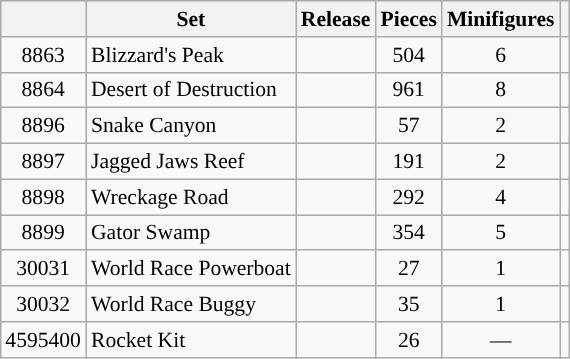<table class="sortable wikitable" style="font-size:90%; text-align:center; margin: 1em auto 1em auto">
<tr>
<th></th>
<th>Set</th>
<th>Release</th>
<th>Pieces</th>
<th>Minifigures</th>
<th class="unsortable"></th>
</tr>
<tr>
<td>8863</td>
<td align=left>Blizzard's Peak</td>
<td align=left></td>
<td>504</td>
<td>6</td>
<td align=left></td>
</tr>
<tr>
<td>8864</td>
<td align=left>Desert of Destruction</td>
<td align=left></td>
<td>961</td>
<td>8</td>
<td align=left></td>
</tr>
<tr>
<td>8896</td>
<td align=left>Snake Canyon</td>
<td align=left></td>
<td>57</td>
<td>2</td>
<td align=left></td>
</tr>
<tr>
<td>8897</td>
<td align=left>Jagged Jaws Reef</td>
<td align=left></td>
<td>191</td>
<td>2</td>
<td align=left></td>
</tr>
<tr>
<td>8898</td>
<td align=left>Wreckage Road</td>
<td align=left></td>
<td>292</td>
<td>4</td>
<td align=left></td>
</tr>
<tr>
<td>8899</td>
<td align=left>Gator Swamp</td>
<td align=left></td>
<td>354</td>
<td>5</td>
<td align=left></td>
</tr>
<tr>
<td>30031</td>
<td align=left>World Race Powerboat</td>
<td align=left></td>
<td>27</td>
<td>1</td>
<td align=left></td>
</tr>
<tr>
<td>30032</td>
<td align=left>World Race Buggy</td>
<td align=left></td>
<td>35</td>
<td>1</td>
<td align=left></td>
</tr>
<tr>
<td>4595400</td>
<td align=left>Rocket Kit</td>
<td align=left></td>
<td>26</td>
<td>—</td>
<td align=left></td>
</tr>
</table>
